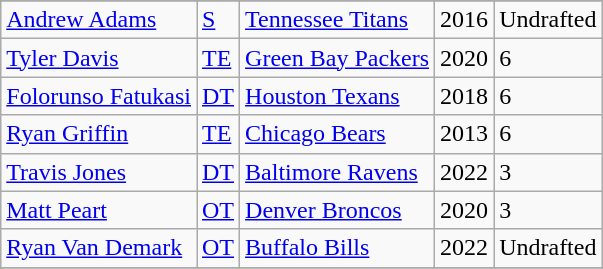<table class="wikitable">
<tr>
</tr>
<tr>
<td><a href='#'>Andrew Adams</a></td>
<td><a href='#'>S</a></td>
<td><a href='#'>Tennessee Titans</a></td>
<td>2016</td>
<td>Undrafted</td>
</tr>
<tr>
<td><a href='#'>Tyler Davis</a></td>
<td><a href='#'>TE</a></td>
<td><a href='#'>Green Bay Packers</a></td>
<td>2020</td>
<td>6</td>
</tr>
<tr>
<td><a href='#'>Folorunso Fatukasi</a></td>
<td><a href='#'>DT</a></td>
<td><a href='#'>Houston Texans</a></td>
<td>2018</td>
<td>6</td>
</tr>
<tr>
<td><a href='#'>Ryan Griffin</a></td>
<td><a href='#'>TE</a></td>
<td><a href='#'>Chicago Bears</a></td>
<td>2013</td>
<td>6</td>
</tr>
<tr>
<td><a href='#'>Travis Jones</a></td>
<td><a href='#'>DT</a></td>
<td><a href='#'>Baltimore Ravens</a></td>
<td>2022</td>
<td>3</td>
</tr>
<tr>
<td><a href='#'>Matt Peart</a></td>
<td><a href='#'>OT</a></td>
<td><a href='#'>Denver Broncos</a></td>
<td>2020</td>
<td>3</td>
</tr>
<tr>
<td><a href='#'>Ryan Van Demark</a></td>
<td><a href='#'>OT</a></td>
<td><a href='#'>Buffalo Bills</a></td>
<td>2022</td>
<td>Undrafted</td>
</tr>
<tr>
</tr>
<tr>
</tr>
</table>
